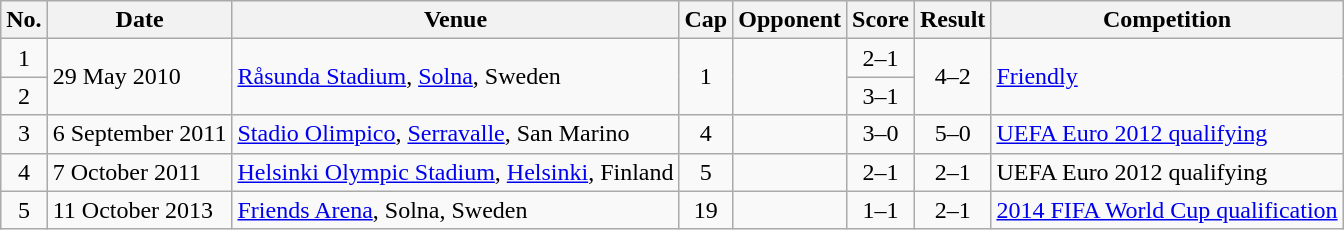<table class="wikitable sortable">
<tr>
<th scope="col">No.</th>
<th scope="col" data-sort-type="date">Date</th>
<th scope="col">Venue</th>
<th scope="col">Cap</th>
<th scope="col">Opponent</th>
<th scope="col">Score</th>
<th scope="col">Result</th>
<th scope="col">Competition</th>
</tr>
<tr>
<td style="text-align:center">1</td>
<td rowspan="2">29 May 2010</td>
<td rowspan="2"><a href='#'>Råsunda Stadium</a>, <a href='#'>Solna</a>, Sweden</td>
<td rowspan=2 style="text-align:center">1</td>
<td rowspan="2"></td>
<td style="text-align:center">2–1</td>
<td rowspan=2 style="text-align:center">4–2</td>
<td rowspan="2"><a href='#'>Friendly</a></td>
</tr>
<tr>
<td style="text-align:center">2</td>
<td style="text-align:center">3–1</td>
</tr>
<tr>
<td style="text-align:center">3</td>
<td>6 September 2011</td>
<td><a href='#'>Stadio Olimpico</a>, <a href='#'>Serravalle</a>, San Marino</td>
<td style="text-align:center">4</td>
<td></td>
<td style="text-align:center">3–0</td>
<td style="text-align:center">5–0</td>
<td><a href='#'>UEFA Euro 2012 qualifying</a></td>
</tr>
<tr>
<td style="text-align:center">4</td>
<td>7 October 2011</td>
<td><a href='#'>Helsinki Olympic Stadium</a>, <a href='#'>Helsinki</a>, Finland</td>
<td style="text-align:center">5</td>
<td></td>
<td style="text-align:center">2–1</td>
<td style="text-align:center">2–1</td>
<td>UEFA Euro 2012 qualifying</td>
</tr>
<tr>
<td style="text-align:center">5</td>
<td>11 October 2013</td>
<td><a href='#'>Friends Arena</a>, Solna, Sweden</td>
<td style="text-align:center">19</td>
<td></td>
<td style="text-align:center">1–1</td>
<td style="text-align:center">2–1</td>
<td><a href='#'>2014 FIFA World Cup qualification</a></td>
</tr>
</table>
